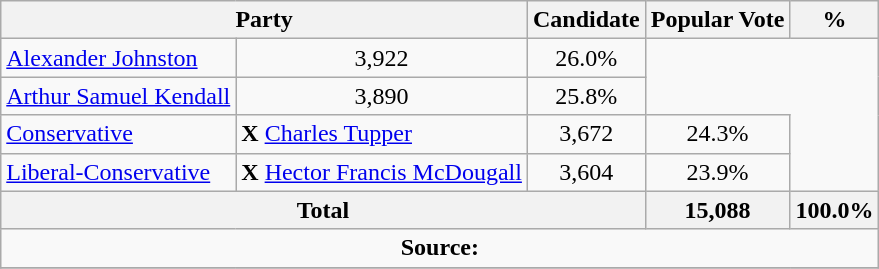<table class="wikitable">
<tr>
<th colspan="2">Party</th>
<th>Candidate</th>
<th>Popular Vote</th>
<th>%</th>
</tr>
<tr>
<td> <a href='#'>Alexander Johnston</a></td>
<td align=center>3,922</td>
<td align=center>26.0%</td>
</tr>
<tr>
<td> <a href='#'>Arthur Samuel Kendall</a></td>
<td align=center>3,890</td>
<td align=center>25.8%</td>
</tr>
<tr>
<td><a href='#'>Conservative</a></td>
<td><strong>X</strong> <a href='#'>Charles Tupper</a></td>
<td align=center>3,672</td>
<td align=center>24.3%</td>
</tr>
<tr>
<td><a href='#'>Liberal-Conservative</a></td>
<td><strong>X</strong> <a href='#'>Hector Francis McDougall</a></td>
<td align=center>3,604</td>
<td align=center>23.9%</td>
</tr>
<tr>
<th colspan=3 align=center>Total</th>
<th align=right>15,088</th>
<th align=right>100.0%</th>
</tr>
<tr>
<td align="center" colspan=5><strong>Source:</strong> </td>
</tr>
<tr>
</tr>
</table>
